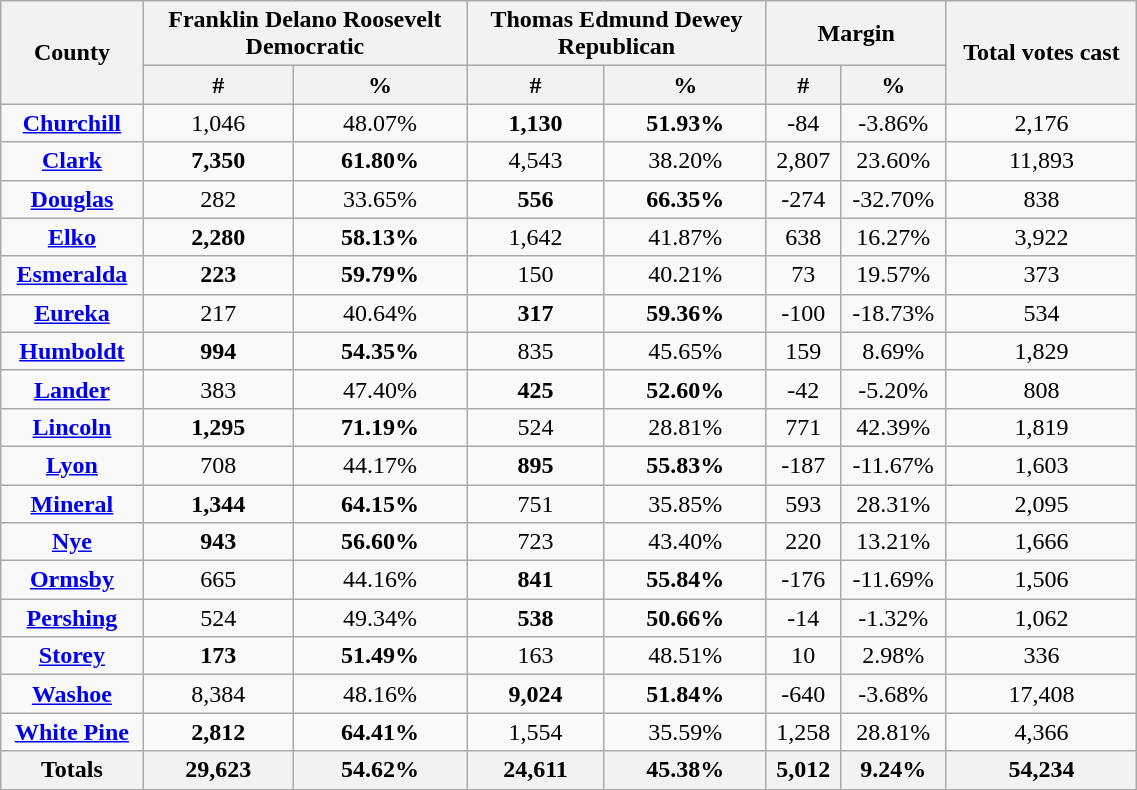<table width="60%"  class="wikitable sortable" style="text-align:center">
<tr>
<th colspan="1" rowspan="2">County</th>
<th colspan="2" style="text-align:center;">Franklin Delano Roosevelt<br>Democratic</th>
<th colspan="2" style="text-align:center;">Thomas Edmund Dewey<br>Republican</th>
<th style="text-align:center;" colspan="2">Margin</th>
<th colspan="1" rowspan="2" style="text-align:center;">Total votes cast</th>
</tr>
<tr>
<th style="text-align:center;" data-sort-type="number">#</th>
<th style="text-align:center;" data-sort-type="number">%</th>
<th style="text-align:center;" data-sort-type="number">#</th>
<th style="text-align:center;" data-sort-type="number">%</th>
<th style="text-align:center;" data-sort-type="number">#</th>
<th style="text-align:center;" data-sort-type="number">%</th>
</tr>
<tr style="text-align:center;">
<td><strong><a href='#'>Churchill</a></strong></td>
<td>1,046</td>
<td>48.07%</td>
<td><strong>1,130</strong></td>
<td><strong>51.93%</strong></td>
<td>-84</td>
<td>-3.86%</td>
<td>2,176</td>
</tr>
<tr style="text-align:center;">
<td><strong><a href='#'>Clark</a></strong></td>
<td><strong>7,350</strong></td>
<td><strong>61.80%</strong></td>
<td>4,543</td>
<td>38.20%</td>
<td>2,807</td>
<td>23.60%</td>
<td>11,893</td>
</tr>
<tr style="text-align:center;">
<td><strong><a href='#'>Douglas</a></strong></td>
<td>282</td>
<td>33.65%</td>
<td><strong>556</strong></td>
<td><strong>66.35%</strong></td>
<td>-274</td>
<td>-32.70%</td>
<td>838</td>
</tr>
<tr style="text-align:center;">
<td><strong><a href='#'>Elko</a></strong></td>
<td><strong>2,280</strong></td>
<td><strong>58.13%</strong></td>
<td>1,642</td>
<td>41.87%</td>
<td>638</td>
<td>16.27%</td>
<td>3,922</td>
</tr>
<tr style="text-align:center;">
<td><strong><a href='#'>Esmeralda</a></strong></td>
<td><strong>223</strong></td>
<td><strong>59.79%</strong></td>
<td>150</td>
<td>40.21%</td>
<td>73</td>
<td>19.57%</td>
<td>373</td>
</tr>
<tr style="text-align:center;">
<td><strong><a href='#'>Eureka</a></strong></td>
<td>217</td>
<td>40.64%</td>
<td><strong>317</strong></td>
<td><strong>59.36%</strong></td>
<td>-100</td>
<td>-18.73%</td>
<td>534</td>
</tr>
<tr style="text-align:center;">
<td><strong><a href='#'>Humboldt</a></strong></td>
<td><strong>994</strong></td>
<td><strong>54.35%</strong></td>
<td>835</td>
<td>45.65%</td>
<td>159</td>
<td>8.69%</td>
<td>1,829</td>
</tr>
<tr style="text-align:center;">
<td><strong><a href='#'>Lander</a></strong></td>
<td>383</td>
<td>47.40%</td>
<td><strong>425</strong></td>
<td><strong>52.60%</strong></td>
<td>-42</td>
<td>-5.20%</td>
<td>808</td>
</tr>
<tr style="text-align:center;">
<td><strong><a href='#'>Lincoln</a></strong></td>
<td><strong>1,295</strong></td>
<td><strong>71.19%</strong></td>
<td>524</td>
<td>28.81%</td>
<td>771</td>
<td>42.39%</td>
<td>1,819</td>
</tr>
<tr style="text-align:center;">
<td><strong><a href='#'>Lyon</a></strong></td>
<td>708</td>
<td>44.17%</td>
<td><strong>895</strong></td>
<td><strong>55.83%</strong></td>
<td>-187</td>
<td>-11.67%</td>
<td>1,603</td>
</tr>
<tr style="text-align:center;">
<td><strong><a href='#'>Mineral</a></strong></td>
<td><strong>1,344</strong></td>
<td><strong>64.15%</strong></td>
<td>751</td>
<td>35.85%</td>
<td>593</td>
<td>28.31%</td>
<td>2,095</td>
</tr>
<tr style="text-align:center;">
<td><strong><a href='#'>Nye</a></strong></td>
<td><strong>943</strong></td>
<td><strong>56.60%</strong></td>
<td>723</td>
<td>43.40%</td>
<td>220</td>
<td>13.21%</td>
<td>1,666</td>
</tr>
<tr style="text-align:center;">
<td><strong><a href='#'>Ormsby</a></strong></td>
<td>665</td>
<td>44.16%</td>
<td><strong>841</strong></td>
<td><strong>55.84%</strong></td>
<td>-176</td>
<td>-11.69%</td>
<td>1,506</td>
</tr>
<tr style="text-align:center;">
<td><strong><a href='#'>Pershing</a></strong></td>
<td>524</td>
<td>49.34%</td>
<td><strong>538</strong></td>
<td><strong>50.66%</strong></td>
<td>-14</td>
<td>-1.32%</td>
<td>1,062</td>
</tr>
<tr style="text-align:center;">
<td><strong><a href='#'>Storey</a></strong></td>
<td><strong>173</strong></td>
<td><strong>51.49%</strong></td>
<td>163</td>
<td>48.51%</td>
<td>10</td>
<td>2.98%</td>
<td>336</td>
</tr>
<tr style="text-align:center;">
<td><strong><a href='#'>Washoe</a></strong></td>
<td>8,384</td>
<td>48.16%</td>
<td><strong>9,024</strong></td>
<td><strong>51.84%</strong></td>
<td>-640</td>
<td>-3.68%</td>
<td>17,408</td>
</tr>
<tr style="text-align:center;">
<td><strong><a href='#'>White Pine</a></strong></td>
<td><strong>2,812</strong></td>
<td><strong>64.41%</strong></td>
<td>1,554</td>
<td>35.59%</td>
<td>1,258</td>
<td>28.81%</td>
<td>4,366</td>
</tr>
<tr style="text-align:center;">
<th>Totals</th>
<th>29,623</th>
<th>54.62%</th>
<th>24,611</th>
<th>45.38%</th>
<th>5,012</th>
<th>9.24%</th>
<th>54,234</th>
</tr>
</table>
